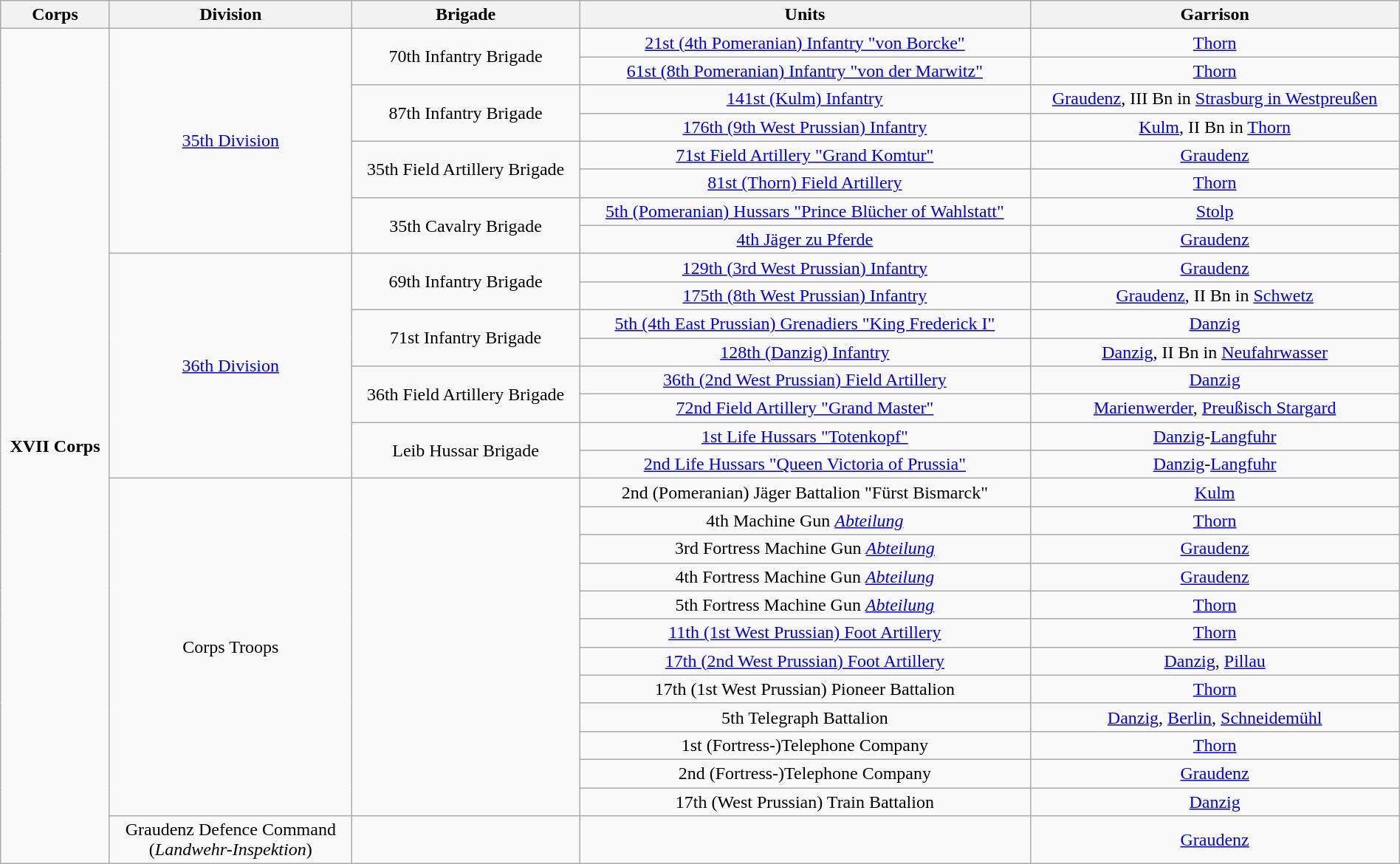<table class="wikitable collapsible collapsed" style="text-align:center; width:100%;">
<tr>
<th>Corps</th>
<th>Division</th>
<th>Brigade</th>
<th>Units</th>
<th>Garrison</th>
</tr>
<tr>
<td ROWSPAN=29><strong>XVII Corps</strong></td>
<td ROWSPAN=8><a href='#'>35th Division</a></td>
<td ROWSPAN=2>70th Infantry Brigade</td>
<td><a href='#'>21st (4th Pomeranian) Infantry "von Borcke"</a></td>
<td><a href='#'>Thorn</a></td>
</tr>
<tr>
<td><a href='#'>61st (8th Pomeranian) Infantry "von der Marwitz"</a></td>
<td><a href='#'>Thorn</a></td>
</tr>
<tr>
<td ROWSPAN=2>87th Infantry Brigade</td>
<td><a href='#'>141st (Kulm) Infantry</a></td>
<td><a href='#'>Graudenz</a>, III Bn in <a href='#'>Strasburg in Westpreußen</a></td>
</tr>
<tr>
<td><a href='#'>176th (9th West Prussian) Infantry</a></td>
<td><a href='#'>Kulm</a>, II Bn in <a href='#'>Thorn</a></td>
</tr>
<tr>
<td ROWSPAN=2>35th Field Artillery Brigade</td>
<td><a href='#'>71st Field Artillery "Grand Komtur"</a></td>
<td><a href='#'>Graudenz</a></td>
</tr>
<tr>
<td><a href='#'>81st (Thorn) Field Artillery</a></td>
<td><a href='#'>Thorn</a></td>
</tr>
<tr>
<td ROWSPAN=2>35th Cavalry Brigade</td>
<td><a href='#'>5th (Pomeranian) Hussars "Prince Blücher of Wahlstatt"</a></td>
<td><a href='#'>Stolp</a></td>
</tr>
<tr>
<td><a href='#'>4th Jäger zu Pferde</a></td>
<td><a href='#'>Graudenz</a></td>
</tr>
<tr>
<td ROWSPAN=8><a href='#'>36th Division</a></td>
<td ROWSPAN=2>69th Infantry Brigade</td>
<td><a href='#'>129th (3rd West Prussian) Infantry</a></td>
<td><a href='#'>Graudenz</a></td>
</tr>
<tr>
<td><a href='#'>175th (8th West Prussian) Infantry</a></td>
<td><a href='#'>Graudenz</a>, II Bn in <a href='#'>Schwetz</a></td>
</tr>
<tr>
<td ROWSPAN=2>71st Infantry Brigade</td>
<td><a href='#'>5th (4th East Prussian) Grenadiers "King Frederick I"</a></td>
<td><a href='#'>Danzig</a></td>
</tr>
<tr>
<td><a href='#'>128th (Danzig) Infantry</a></td>
<td><a href='#'>Danzig</a>, II Bn in <a href='#'>Neufahrwasser</a></td>
</tr>
<tr>
<td ROWSPAN=2>36th Field Artillery Brigade</td>
<td><a href='#'>36th (2nd West Prussian) Field Artillery</a></td>
<td><a href='#'>Danzig</a></td>
</tr>
<tr>
<td><a href='#'>72nd Field Artillery "Grand Master"</a></td>
<td><a href='#'>Marienwerder</a>, <a href='#'>Preußisch Stargard</a></td>
</tr>
<tr>
<td ROWSPAN=2>Leib Hussar Brigade</td>
<td><a href='#'>1st Life Hussars "Totenkopf"</a></td>
<td><a href='#'>Danzig</a>-<a href='#'>Langfuhr</a></td>
</tr>
<tr>
<td><a href='#'>2nd Life Hussars "Queen Victoria of Prussia"</a></td>
<td><a href='#'>Danzig</a>-<a href='#'>Langfuhr</a></td>
</tr>
<tr>
<td ROWSPAN=12>Corps Troops</td>
<td ROWSPAN=12></td>
<td>2nd (Pomeranian) Jäger Battalion "Fürst Bismarck"</td>
<td><a href='#'>Kulm</a></td>
</tr>
<tr>
<td>4th Machine Gun <em><a href='#'>Abteilung</a></em></td>
<td><a href='#'>Thorn</a></td>
</tr>
<tr>
<td>3rd Fortress Machine Gun <em><a href='#'>Abteilung</a></em></td>
<td><a href='#'>Graudenz</a></td>
</tr>
<tr>
<td>4th Fortress Machine Gun <em><a href='#'>Abteilung</a></em></td>
<td><a href='#'>Graudenz</a></td>
</tr>
<tr>
<td>5th Fortress Machine Gun <em><a href='#'>Abteilung</a></em></td>
<td><a href='#'>Thorn</a></td>
</tr>
<tr>
<td><a href='#'>11th (1st West Prussian) Foot Artillery</a></td>
<td><a href='#'>Thorn</a></td>
</tr>
<tr>
<td><a href='#'>17th (2nd West Prussian) Foot Artillery</a></td>
<td><a href='#'>Danzig</a>, <a href='#'>Pillau</a></td>
</tr>
<tr>
<td>17th (1st West Prussian) Pioneer Battalion</td>
<td><a href='#'>Thorn</a></td>
</tr>
<tr>
<td>5th Telegraph Battalion</td>
<td><a href='#'>Danzig</a>, <a href='#'>Berlin</a>, <a href='#'>Schneidemühl</a></td>
</tr>
<tr>
<td>1st (Fortress-)Telephone Company</td>
<td><a href='#'>Thorn</a></td>
</tr>
<tr>
<td>2nd (Fortress-)Telephone Company</td>
<td><a href='#'>Graudenz</a></td>
</tr>
<tr>
<td>17th (West Prussian) Train Battalion</td>
<td><a href='#'>Danzig</a></td>
</tr>
<tr>
<td>Graudenz Defence Command<br>(<em>Landwehr-Inspektion</em>)</td>
<td></td>
<td></td>
<td><a href='#'>Graudenz</a></td>
</tr>
</table>
